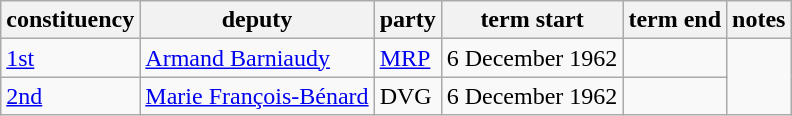<table class="wikitable">
<tr>
<th>constituency</th>
<th>deputy</th>
<th>party</th>
<th>term start</th>
<th>term end</th>
<th>notes</th>
</tr>
<tr>
<td><a href='#'>1st</a></td>
<td><a href='#'>Armand Barniaudy</a></td>
<td><a href='#'>MRP</a></td>
<td>6 December 1962</td>
<td 2 April 1967></td>
</tr>
<tr>
<td><a href='#'>2nd</a></td>
<td><a href='#'>Marie François-Bénard</a></td>
<td>DVG</td>
<td>6 December 1962</td>
<td 2 April 1967></td>
</tr>
</table>
